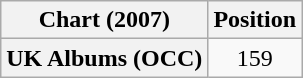<table class="wikitable plainrowheaders" style="text-align:center">
<tr>
<th scope="col">Chart (2007)</th>
<th scope="col">Position</th>
</tr>
<tr>
<th scope="row">UK Albums (OCC)</th>
<td>159</td>
</tr>
</table>
